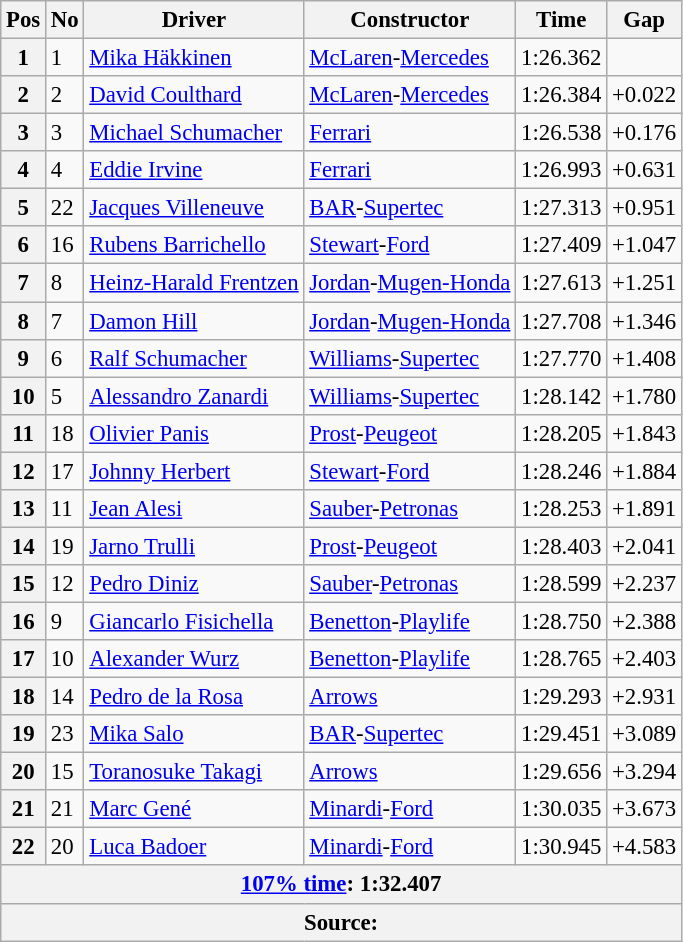<table class="wikitable sortable" style="font-size: 95%;">
<tr>
<th>Pos</th>
<th>No</th>
<th>Driver</th>
<th>Constructor</th>
<th>Time</th>
<th>Gap</th>
</tr>
<tr>
<th>1</th>
<td>1</td>
<td data-sort-value="hak"> <a href='#'>Mika Häkkinen</a></td>
<td><a href='#'>McLaren</a>-<a href='#'>Mercedes</a></td>
<td>1:26.362</td>
<td> </td>
</tr>
<tr>
<th>2</th>
<td>2</td>
<td data-sort-value="cou"> <a href='#'>David Coulthard</a></td>
<td><a href='#'>McLaren</a>-<a href='#'>Mercedes</a></td>
<td>1:26.384</td>
<td>+0.022</td>
</tr>
<tr>
<th>3</th>
<td>3</td>
<td data-sort-value="scm"> <a href='#'>Michael Schumacher</a></td>
<td><a href='#'>Ferrari</a></td>
<td>1:26.538</td>
<td>+0.176</td>
</tr>
<tr>
<th>4</th>
<td>4</td>
<td data-sort-value="irv"> <a href='#'>Eddie Irvine</a></td>
<td><a href='#'>Ferrari</a></td>
<td>1:26.993</td>
<td>+0.631</td>
</tr>
<tr>
<th>5</th>
<td>22</td>
<td data-sort-value="vil"> <a href='#'>Jacques Villeneuve</a></td>
<td><a href='#'>BAR</a>-<a href='#'>Supertec</a></td>
<td>1:27.313</td>
<td>+0.951</td>
</tr>
<tr>
<th>6</th>
<td>16</td>
<td data-sort-value="bar"> <a href='#'>Rubens Barrichello</a></td>
<td><a href='#'>Stewart</a>-<a href='#'>Ford</a></td>
<td>1:27.409</td>
<td>+1.047</td>
</tr>
<tr>
<th>7</th>
<td>8</td>
<td data-sort-value="fre"> <a href='#'>Heinz-Harald Frentzen</a></td>
<td><a href='#'>Jordan</a>-<a href='#'>Mugen-Honda</a></td>
<td>1:27.613</td>
<td>+1.251</td>
</tr>
<tr>
<th>8</th>
<td>7</td>
<td data-sort-value="hil"> <a href='#'>Damon Hill</a></td>
<td><a href='#'>Jordan</a>-<a href='#'>Mugen-Honda</a></td>
<td>1:27.708</td>
<td>+1.346</td>
</tr>
<tr>
<th>9</th>
<td>6</td>
<td data-sort-value="scr"> <a href='#'>Ralf Schumacher</a></td>
<td><a href='#'>Williams</a>-<a href='#'>Supertec</a></td>
<td>1:27.770</td>
<td>+1.408</td>
</tr>
<tr>
<th>10</th>
<td>5</td>
<td data-sort-value="zan"> <a href='#'>Alessandro Zanardi</a></td>
<td><a href='#'>Williams</a>-<a href='#'>Supertec</a></td>
<td>1:28.142</td>
<td>+1.780</td>
</tr>
<tr>
<th>11</th>
<td>18</td>
<td data-sort-value="pan"> <a href='#'>Olivier Panis</a></td>
<td><a href='#'>Prost</a>-<a href='#'>Peugeot</a></td>
<td>1:28.205</td>
<td>+1.843</td>
</tr>
<tr>
<th>12</th>
<td>17</td>
<td data-sort-value="her"> <a href='#'>Johnny Herbert</a></td>
<td><a href='#'>Stewart</a>-<a href='#'>Ford</a></td>
<td>1:28.246</td>
<td>+1.884</td>
</tr>
<tr>
<th>13</th>
<td>11</td>
<td data-sort-value="ale"> <a href='#'>Jean Alesi</a></td>
<td><a href='#'>Sauber</a>-<a href='#'>Petronas</a></td>
<td>1:28.253</td>
<td>+1.891</td>
</tr>
<tr>
<th>14</th>
<td>19</td>
<td data-sort-value="tru"> <a href='#'>Jarno Trulli</a></td>
<td><a href='#'>Prost</a>-<a href='#'>Peugeot</a></td>
<td>1:28.403</td>
<td>+2.041</td>
</tr>
<tr>
<th>15</th>
<td>12</td>
<td data-sort-value="din"> <a href='#'>Pedro Diniz</a></td>
<td><a href='#'>Sauber</a>-<a href='#'>Petronas</a></td>
<td>1:28.599</td>
<td>+2.237</td>
</tr>
<tr>
<th>16</th>
<td>9</td>
<td data-sort-value="fis"> <a href='#'>Giancarlo Fisichella</a></td>
<td><a href='#'>Benetton</a>-<a href='#'>Playlife</a></td>
<td>1:28.750</td>
<td>+2.388</td>
</tr>
<tr>
<th>17</th>
<td>10</td>
<td data-sort-value="wur"> <a href='#'>Alexander Wurz</a></td>
<td><a href='#'>Benetton</a>-<a href='#'>Playlife</a></td>
<td>1:28.765</td>
<td>+2.403</td>
</tr>
<tr>
<th>18</th>
<td>14</td>
<td data-sort-value="de l"> <a href='#'>Pedro de la Rosa</a></td>
<td><a href='#'>Arrows</a></td>
<td>1:29.293</td>
<td>+2.931</td>
</tr>
<tr>
<th>19</th>
<td>23</td>
<td data-sort-value="sal"> <a href='#'>Mika Salo</a></td>
<td><a href='#'>BAR</a>-<a href='#'>Supertec</a></td>
<td>1:29.451</td>
<td>+3.089</td>
</tr>
<tr>
<th>20</th>
<td>15</td>
<td data-sort-value="tak"> <a href='#'>Toranosuke Takagi</a></td>
<td><a href='#'>Arrows</a></td>
<td>1:29.656</td>
<td>+3.294</td>
</tr>
<tr>
<th>21</th>
<td>21</td>
<td data-sort-value="gen"> <a href='#'>Marc Gené</a></td>
<td><a href='#'>Minardi</a>-<a href='#'>Ford</a></td>
<td>1:30.035</td>
<td>+3.673</td>
</tr>
<tr>
<th>22</th>
<td>20</td>
<td data-sort-value="bad"> <a href='#'>Luca Badoer</a></td>
<td><a href='#'>Minardi</a>-<a href='#'>Ford</a></td>
<td>1:30.945</td>
<td>+4.583</td>
</tr>
<tr>
<th colspan="6"><a href='#'>107% time</a>: 1:32.407</th>
</tr>
<tr>
<th colspan="7">Source: </th>
</tr>
</table>
